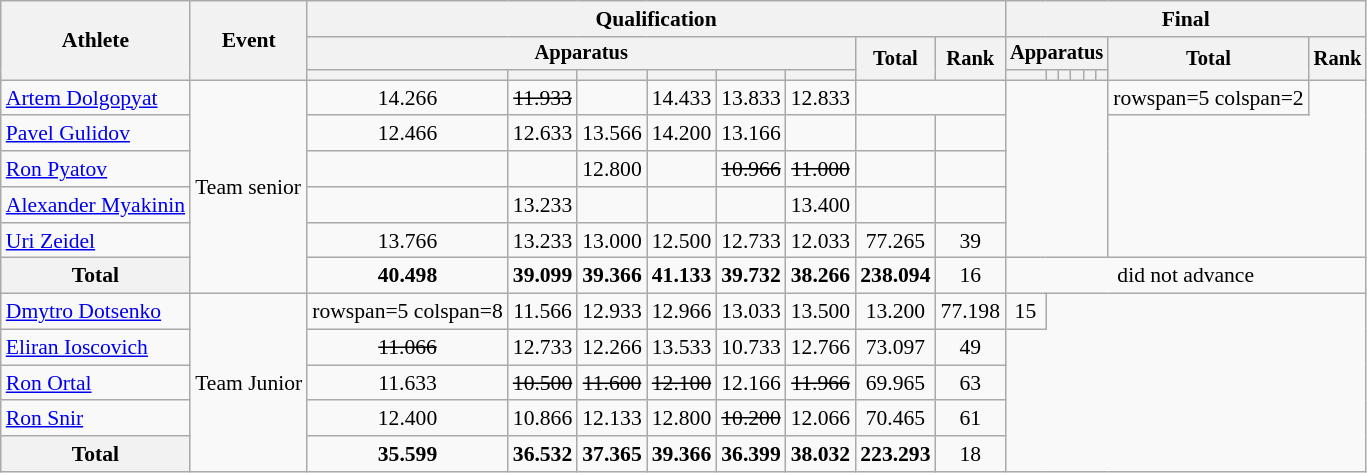<table class="wikitable" style="font-size:90%; text-align:center;">
<tr>
<th rowspan=3>Athlete</th>
<th rowspan=3>Event</th>
<th colspan =8>Qualification</th>
<th colspan =8>Final</th>
</tr>
<tr style="font-size:95%">
<th colspan=6>Apparatus</th>
<th rowspan=2>Total</th>
<th rowspan=2>Rank</th>
<th colspan=6>Apparatus</th>
<th rowspan=2>Total</th>
<th rowspan=2>Rank</th>
</tr>
<tr style="font-size:95%">
<th></th>
<th></th>
<th></th>
<th></th>
<th></th>
<th></th>
<th></th>
<th></th>
<th></th>
<th></th>
<th></th>
<th></th>
</tr>
<tr>
<td align=left><a href='#'>Artem Dolgopyat</a></td>
<td align=left rowspan=6>Team senior</td>
<td>14.266</td>
<td><s>11.933</s></td>
<td><s></s></td>
<td>14.433</td>
<td>13.833</td>
<td>12.833</td>
<td colspan=2></td>
<td colspan="6" rowspan="5"></td>
<td>rowspan=5 colspan=2 </td>
</tr>
<tr>
<td align=left><a href='#'>Pavel Gulidov</a></td>
<td>12.466</td>
<td>12.633</td>
<td>13.566</td>
<td>14.200</td>
<td>13.166</td>
<td></td>
<td></td>
<td></td>
</tr>
<tr>
<td align=left><a href='#'>Ron Pyatov</a></td>
<td></td>
<td></td>
<td>12.800</td>
<td></td>
<td><s>10.966</s></td>
<td><s>11.000</s></td>
<td></td>
<td></td>
</tr>
<tr>
<td align=left><a href='#'>Alexander Myakinin</a></td>
<td></td>
<td>13.233</td>
<td></td>
<td></td>
<td></td>
<td>13.400</td>
<td></td>
<td></td>
</tr>
<tr>
<td align=left><a href='#'>Uri Zeidel</a></td>
<td>13.766</td>
<td>13.233</td>
<td>13.000</td>
<td>12.500</td>
<td>12.733</td>
<td>12.033</td>
<td>77.265</td>
<td>39</td>
</tr>
<tr>
<th>Total</th>
<td><strong>40.498</strong></td>
<td><strong>39.099</strong></td>
<td><strong>39.366</strong></td>
<td><strong>41.133</strong></td>
<td><strong>39.732</strong></td>
<td><strong>38.266</strong></td>
<td><strong>238.094</strong></td>
<td>16</td>
<td colspan="8">did not advance</td>
</tr>
<tr>
<td align=left><a href='#'>Dmytro Dotsenko</a></td>
<td align=left rowspan=5>Team Junior</td>
<td>rowspan=5 colspan=8 </td>
<td>11.566</td>
<td>12.933</td>
<td>12.966</td>
<td>13.033</td>
<td>13.500</td>
<td>13.200</td>
<td>77.198</td>
<td>15</td>
</tr>
<tr>
<td align=left><a href='#'>Eliran Ioscovich</a></td>
<td><s>11.066</s></td>
<td>12.733</td>
<td>12.266</td>
<td>13.533</td>
<td>10.733</td>
<td>12.766</td>
<td>73.097</td>
<td>49</td>
</tr>
<tr>
<td align=left><a href='#'>Ron Ortal</a></td>
<td>11.633</td>
<td><s>10.500</s></td>
<td><s>11.600</s></td>
<td><s>12.100</s></td>
<td>12.166</td>
<td><s>11.966</s></td>
<td>69.965</td>
<td>63</td>
</tr>
<tr>
<td align=left><a href='#'>Ron Snir</a></td>
<td>12.400</td>
<td>10.866</td>
<td>12.133</td>
<td>12.800</td>
<td><s>10.200</s></td>
<td>12.066</td>
<td>70.465</td>
<td>61</td>
</tr>
<tr>
<th>Total</th>
<td><strong>35.599</strong></td>
<td><strong>36.532</strong></td>
<td><strong>37.365</strong></td>
<td><strong>39.366</strong></td>
<td><strong>36.399</strong></td>
<td><strong>38.032</strong></td>
<td><strong>223.293</strong></td>
<td>18</td>
</tr>
</table>
